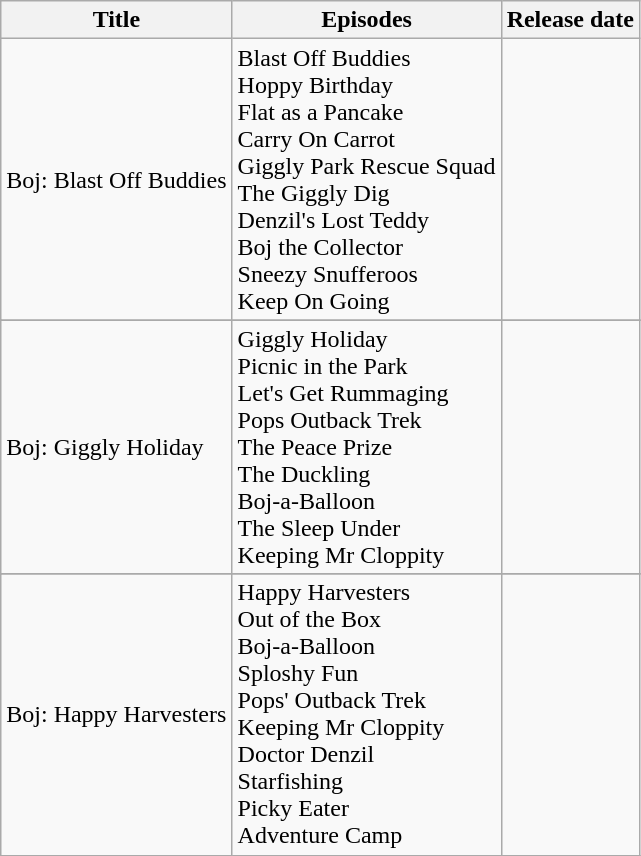<table class="wikitable">
<tr>
<th>Title</th>
<th>Episodes</th>
<th>Release date</th>
</tr>
<tr>
<td>Boj: Blast Off Buddies</td>
<td>Blast Off Buddies<br>Hoppy Birthday<br>Flat as a Pancake<br>Carry On Carrot<br>Giggly Park Rescue Squad<br>The Giggly Dig<br>Denzil's Lost Teddy<br>Boj the Collector<br>Sneezy Snufferoos<br>Keep On Going</td>
<td></td>
</tr>
<tr>
</tr>
<tr>
<td>Boj: Giggly Holiday</td>
<td>Giggly Holiday<br>Picnic in the Park<br>Let's Get Rummaging<br>Pops Outback Trek<br>The Peace Prize<br>The Duckling<br>Boj-a-Balloon<br>The Sleep Under<br> Keeping Mr Cloppity</td>
<td></td>
</tr>
<tr>
</tr>
<tr>
<td>Boj: Happy Harvesters</td>
<td>Happy Harvesters<br>Out of the Box<br>Boj-a-Balloon<br>Sploshy Fun<br>Pops' Outback Trek<br>Keeping Mr Cloppity<br>Doctor Denzil<br>Starfishing<br>Picky Eater<br>Adventure Camp</td>
<td></td>
</tr>
<tr>
</tr>
</table>
